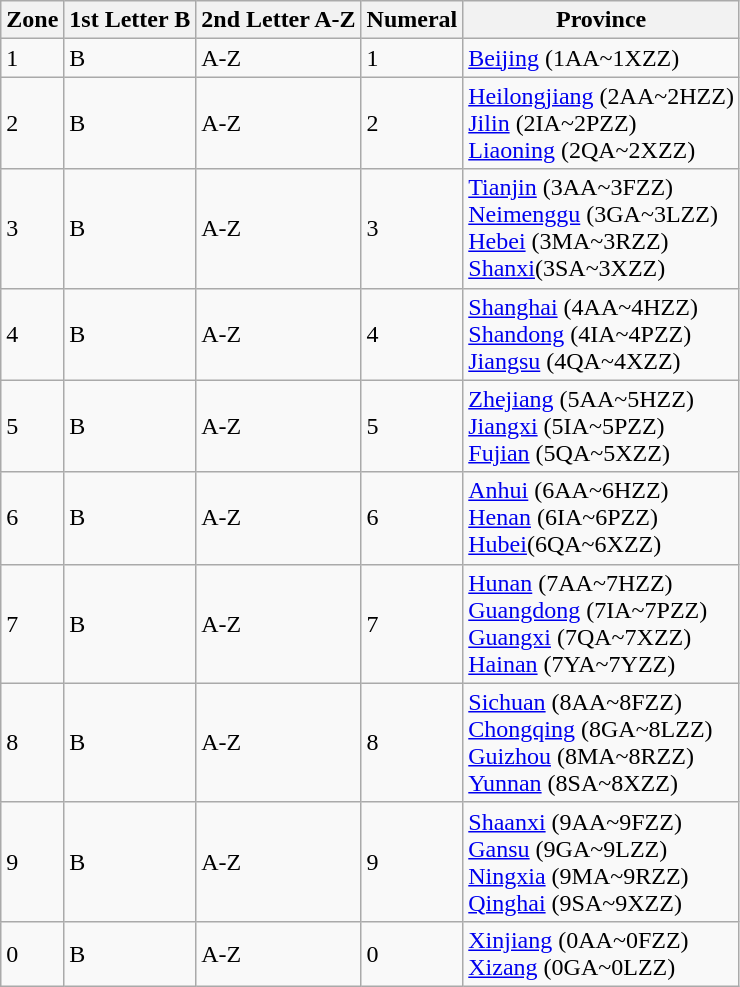<table class="wikitable">
<tr>
<th>Zone</th>
<th>1st Letter B</th>
<th>2nd Letter A-Z</th>
<th>Numeral</th>
<th>Province</th>
</tr>
<tr>
<td>1</td>
<td>B</td>
<td>A-Z</td>
<td>1</td>
<td><a href='#'>Beijing</a> (1AA~1XZZ)</td>
</tr>
<tr>
<td>2</td>
<td>B</td>
<td>A-Z</td>
<td>2</td>
<td><a href='#'>Heilongjiang</a> (2AA~2HZZ)<br><a href='#'>Jilin</a> (2IA~2PZZ)<br><a href='#'>Liaoning</a> (2QA~2XZZ)</td>
</tr>
<tr>
<td>3</td>
<td>B</td>
<td>A-Z</td>
<td>3</td>
<td><a href='#'>Tianjin</a> (3AA~3FZZ)<br><a href='#'>Neimenggu</a> (3GA~3LZZ)<br><a href='#'>Hebei</a> (3MA~3RZZ)<br><a href='#'>Shanxi</a>(3SA~3XZZ)</td>
</tr>
<tr>
<td>4</td>
<td>B</td>
<td>A-Z</td>
<td>4</td>
<td><a href='#'>Shanghai</a> (4AA~4HZZ)<br><a href='#'>Shandong</a> (4IA~4PZZ)<br><a href='#'>Jiangsu</a> (4QA~4XZZ)</td>
</tr>
<tr>
<td>5</td>
<td>B</td>
<td>A-Z</td>
<td>5</td>
<td><a href='#'>Zhejiang</a> (5AA~5HZZ)<br><a href='#'>Jiangxi</a> (5IA~5PZZ)<br><a href='#'>Fujian</a> (5QA~5XZZ)</td>
</tr>
<tr>
<td>6</td>
<td>B</td>
<td>A-Z</td>
<td>6</td>
<td><a href='#'>Anhui</a> (6AA~6HZZ)<br><a href='#'>Henan</a> (6IA~6PZZ)<br><a href='#'>Hubei</a>(6QA~6XZZ)</td>
</tr>
<tr>
<td>7</td>
<td>B</td>
<td>A-Z</td>
<td>7</td>
<td><a href='#'>Hunan</a> (7AA~7HZZ)<br><a href='#'>Guangdong</a> (7IA~7PZZ)<br><a href='#'>Guangxi</a> (7QA~7XZZ)<br><a href='#'>Hainan</a> (7YA~7YZZ)</td>
</tr>
<tr>
<td>8</td>
<td>B</td>
<td>A-Z</td>
<td>8</td>
<td><a href='#'>Sichuan</a> (8AA~8FZZ)<br><a href='#'>Chongqing</a> (8GA~8LZZ)<br><a href='#'>Guizhou</a> (8MA~8RZZ)<br><a href='#'>Yunnan</a> (8SA~8XZZ)</td>
</tr>
<tr>
<td>9</td>
<td>B</td>
<td>A-Z</td>
<td>9</td>
<td><a href='#'>Shaanxi</a> (9AA~9FZZ)<br><a href='#'>Gansu</a> (9GA~9LZZ)<br><a href='#'>Ningxia</a> (9MA~9RZZ)<br><a href='#'>Qinghai</a> (9SA~9XZZ)</td>
</tr>
<tr>
<td>0</td>
<td>B</td>
<td>A-Z</td>
<td>0</td>
<td><a href='#'>Xinjiang</a> (0AA~0FZZ)<br><a href='#'>Xizang</a> (0GA~0LZZ)</td>
</tr>
</table>
